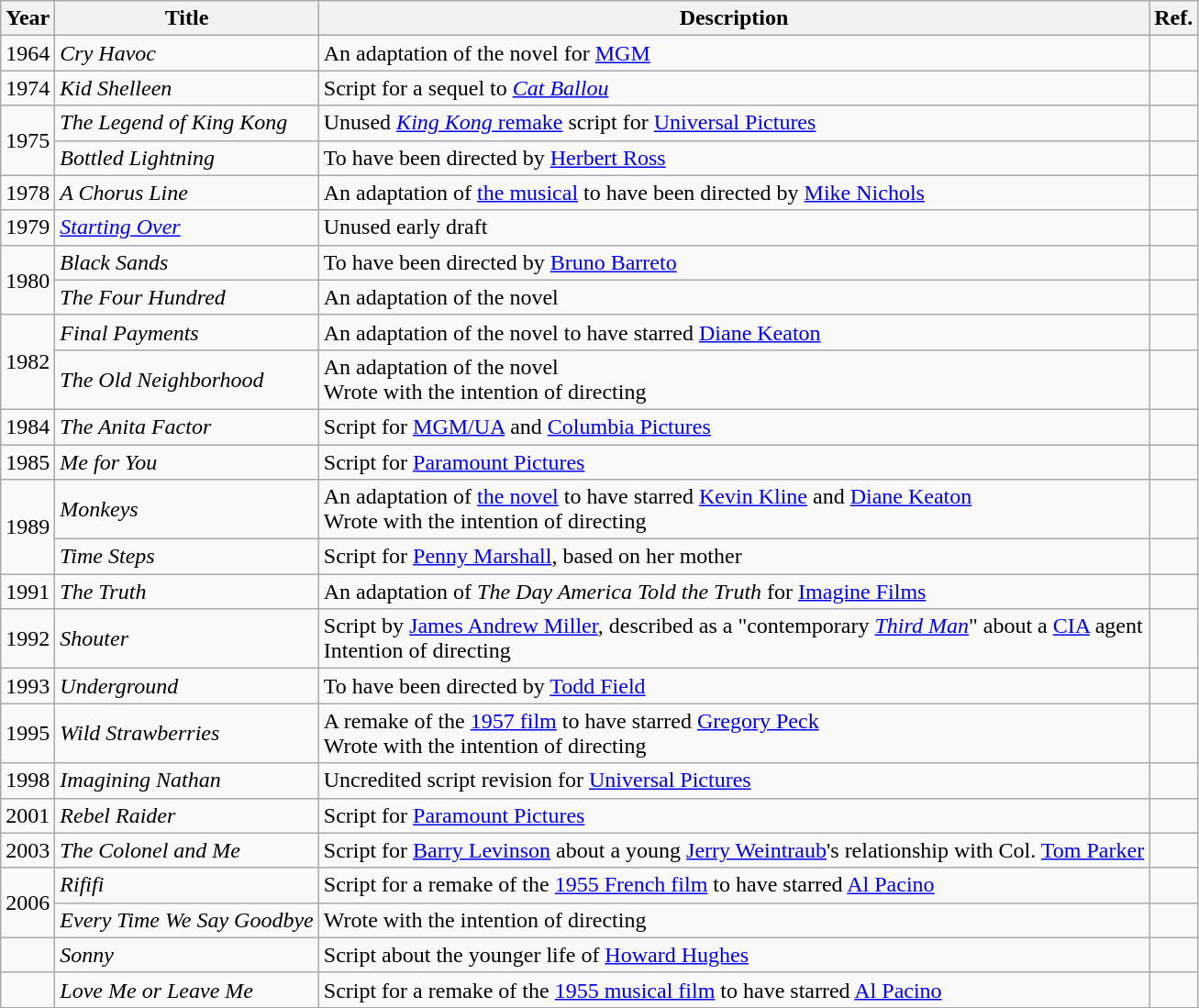<table class="wikitable">
<tr>
<th>Year</th>
<th>Title</th>
<th>Description</th>
<th>Ref.</th>
</tr>
<tr>
<td>1964</td>
<td><em>Cry Havoc</em></td>
<td>An adaptation of the novel for <a href='#'>MGM</a></td>
<td></td>
</tr>
<tr>
<td>1974</td>
<td><em>Kid Shelleen</em></td>
<td>Script for a sequel to <em><a href='#'>Cat Ballou</a></em></td>
<td></td>
</tr>
<tr>
<td rowspan=2>1975</td>
<td><em>The Legend of King Kong</em></td>
<td>Unused <a href='#'><em>King Kong</em> remake</a> script for <a href='#'>Universal Pictures</a></td>
<td></td>
</tr>
<tr>
<td><em>Bottled Lightning</em></td>
<td>To have been directed by <a href='#'>Herbert Ross</a></td>
<td></td>
</tr>
<tr>
<td>1978</td>
<td><em>A Chorus Line</em></td>
<td>An adaptation of <a href='#'>the musical</a> to have been directed by <a href='#'>Mike Nichols</a></td>
<td></td>
</tr>
<tr>
<td>1979</td>
<td><em><a href='#'>Starting Over</a></em></td>
<td>Unused early draft</td>
<td></td>
</tr>
<tr>
<td rowspan=2>1980</td>
<td><em>Black Sands</em></td>
<td>To have been directed by <a href='#'>Bruno Barreto</a></td>
<td></td>
</tr>
<tr>
<td><em>The Four Hundred</em></td>
<td>An adaptation of the novel</td>
<td></td>
</tr>
<tr>
<td rowspan=2>1982</td>
<td><em>Final Payments</em></td>
<td>An adaptation of the novel to have starred <a href='#'>Diane Keaton</a></td>
<td></td>
</tr>
<tr>
<td><em>The Old Neighborhood</em></td>
<td>An adaptation of the novel<br>Wrote with the intention of directing</td>
<td></td>
</tr>
<tr>
<td>1984</td>
<td><em>The Anita Factor</em></td>
<td>Script for <a href='#'>MGM/UA</a> and <a href='#'>Columbia Pictures</a></td>
<td></td>
</tr>
<tr>
<td>1985</td>
<td><em>Me for You</em></td>
<td>Script for <a href='#'>Paramount Pictures</a></td>
<td></td>
</tr>
<tr>
<td rowspan=2>1989</td>
<td><em>Monkeys</em></td>
<td>An adaptation of <a href='#'>the novel</a> to have starred <a href='#'>Kevin Kline</a> and <a href='#'>Diane Keaton</a><br>Wrote with the intention of directing</td>
<td></td>
</tr>
<tr>
<td><em>Time Steps</em></td>
<td>Script for <a href='#'>Penny Marshall</a>, based on her mother</td>
<td></td>
</tr>
<tr>
<td>1991</td>
<td><em>The Truth</em></td>
<td>An adaptation of <em>The Day America Told the Truth</em> for <a href='#'>Imagine Films</a></td>
<td></td>
</tr>
<tr>
<td>1992</td>
<td><em>Shouter</em></td>
<td>Script by <a href='#'>James Andrew Miller</a>, described as a "contemporary <em><a href='#'>Third Man</a></em>" about a <a href='#'>CIA</a> agent<br>Intention of directing</td>
<td></td>
</tr>
<tr>
<td>1993</td>
<td><em>Underground</em></td>
<td>To have been directed by <a href='#'>Todd Field</a></td>
<td></td>
</tr>
<tr>
<td>1995</td>
<td><em>Wild Strawberries</em></td>
<td>A remake of the <a href='#'>1957 film</a> to have starred <a href='#'>Gregory Peck</a><br>Wrote with the intention of directing</td>
<td></td>
</tr>
<tr>
<td>1998</td>
<td><em>Imagining Nathan</em></td>
<td>Uncredited script revision for <a href='#'>Universal Pictures</a></td>
<td></td>
</tr>
<tr>
<td>2001</td>
<td><em>Rebel Raider</em></td>
<td>Script for <a href='#'>Paramount Pictures</a></td>
<td></td>
</tr>
<tr>
<td>2003</td>
<td><em>The Colonel and Me</em></td>
<td>Script for <a href='#'>Barry Levinson</a> about a young <a href='#'>Jerry Weintraub</a>'s relationship with Col. <a href='#'>Tom Parker</a></td>
<td></td>
</tr>
<tr>
<td rowspan=2>2006</td>
<td><em>Rififi</em></td>
<td>Script for a remake of the <a href='#'>1955 French film</a> to have starred <a href='#'>Al Pacino</a></td>
<td></td>
</tr>
<tr>
<td><em>Every Time We Say Goodbye</em></td>
<td>Wrote with the intention of directing</td>
<td></td>
</tr>
<tr>
<td></td>
<td><em>Sonny</em></td>
<td>Script about the younger life of <a href='#'>Howard Hughes</a></td>
<td></td>
</tr>
<tr>
<td></td>
<td><em>Love Me or Leave Me</em></td>
<td>Script for a remake of the <a href='#'>1955 musical film</a> to have starred <a href='#'>Al Pacino</a></td>
<td></td>
</tr>
</table>
